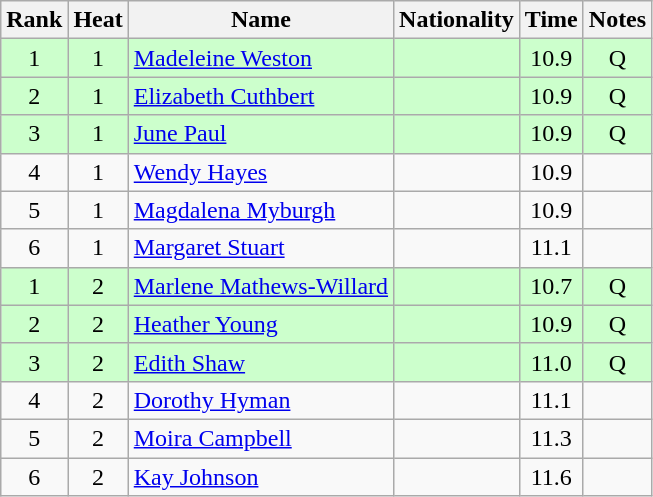<table class="wikitable sortable" style="text-align:center">
<tr>
<th>Rank</th>
<th>Heat</th>
<th>Name</th>
<th>Nationality</th>
<th>Time</th>
<th>Notes</th>
</tr>
<tr bgcolor=ccffcc>
<td>1</td>
<td>1</td>
<td align=left><a href='#'>Madeleine Weston</a></td>
<td align=left></td>
<td>10.9</td>
<td>Q</td>
</tr>
<tr bgcolor=ccffcc>
<td>2</td>
<td>1</td>
<td align=left><a href='#'>Elizabeth Cuthbert</a></td>
<td align=left></td>
<td>10.9</td>
<td>Q</td>
</tr>
<tr bgcolor=ccffcc>
<td>3</td>
<td>1</td>
<td align=left><a href='#'>June Paul</a></td>
<td align=left></td>
<td>10.9</td>
<td>Q</td>
</tr>
<tr>
<td>4</td>
<td>1</td>
<td align=left><a href='#'>Wendy Hayes</a></td>
<td align=left></td>
<td>10.9</td>
<td></td>
</tr>
<tr>
<td>5</td>
<td>1</td>
<td align=left><a href='#'>Magdalena Myburgh</a></td>
<td align=left></td>
<td>10.9</td>
<td></td>
</tr>
<tr>
<td>6</td>
<td>1</td>
<td align=left><a href='#'>Margaret Stuart</a></td>
<td align=left></td>
<td>11.1</td>
<td></td>
</tr>
<tr bgcolor=ccffcc>
<td>1</td>
<td>2</td>
<td align=left><a href='#'>Marlene Mathews-Willard</a></td>
<td align=left></td>
<td>10.7</td>
<td>Q</td>
</tr>
<tr bgcolor=ccffcc>
<td>2</td>
<td>2</td>
<td align=left><a href='#'>Heather Young</a></td>
<td align=left></td>
<td>10.9</td>
<td>Q</td>
</tr>
<tr bgcolor=ccffcc>
<td>3</td>
<td>2</td>
<td align=left><a href='#'>Edith Shaw</a></td>
<td align=left></td>
<td>11.0</td>
<td>Q</td>
</tr>
<tr>
<td>4</td>
<td>2</td>
<td align=left><a href='#'>Dorothy Hyman</a></td>
<td align=left></td>
<td>11.1</td>
<td></td>
</tr>
<tr>
<td>5</td>
<td>2</td>
<td align=left><a href='#'>Moira Campbell</a></td>
<td align=left></td>
<td>11.3</td>
<td></td>
</tr>
<tr>
<td>6</td>
<td>2</td>
<td align=left><a href='#'>Kay Johnson</a></td>
<td align=left></td>
<td>11.6</td>
<td></td>
</tr>
</table>
